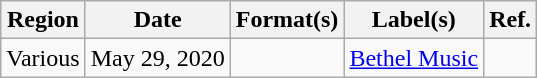<table class="wikitable plainrowheaders">
<tr>
<th scope="col">Region</th>
<th scope="col">Date</th>
<th scope="col">Format(s)</th>
<th scope="col">Label(s)</th>
<th scope="col">Ref.</th>
</tr>
<tr>
<td>Various</td>
<td>May 29, 2020</td>
<td></td>
<td><a href='#'>Bethel Music</a></td>
<td></td>
</tr>
</table>
